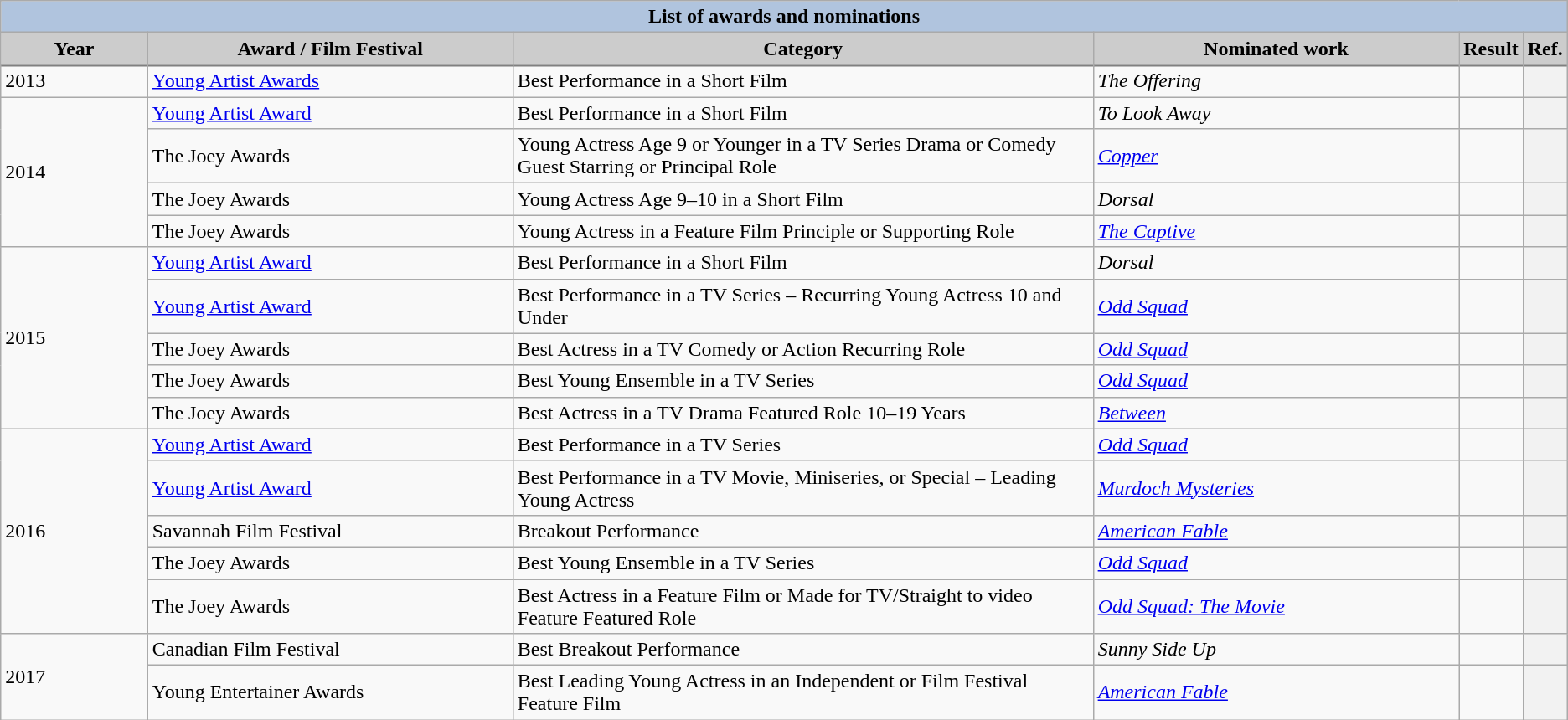<table class="wikitable">
<tr style="text-align:center;">
<th colspan=6 style="background:#B0C4DE;">List of awards and nominations</th>
</tr>
<tr style="text-align:center;">
<th style="background:#ccc;" width="10%">Year</th>
<th style="background:#ccc;" width="25%">Award / Film Festival</th>
<th style="background:#ccc;" width="40%">Category</th>
<th style="background:#ccc;" width="25%">Nominated work</th>
<th style="background:#ccc;" width="15%">Result</th>
<th style="background:#ccc;" width="5%" class="unsortable">Ref.</th>
</tr>
<tr style="border-top:2px solid gray;">
</tr>
<tr>
<td>2013</td>
<td><a href='#'>Young Artist Awards</a></td>
<td>Best Performance in a Short Film</td>
<td><em>The Offering</em></td>
<td></td>
<th style="text-align:center;"></th>
</tr>
<tr>
<td rowspan="4;">2014</td>
<td><a href='#'>Young Artist Award</a></td>
<td>Best Performance in a Short Film</td>
<td><em>To Look Away</em></td>
<td></td>
<th style="text-align:center;"></th>
</tr>
<tr>
<td>The Joey Awards</td>
<td>Young Actress Age 9 or Younger in a TV Series Drama or Comedy Guest Starring or Principal Role</td>
<td><em><a href='#'>Copper</a></em></td>
<td></td>
<th style="text-align:center;"></th>
</tr>
<tr>
<td>The Joey Awards</td>
<td>Young Actress Age 9–10 in a Short Film</td>
<td><em>Dorsal</em></td>
<td></td>
<th style="text-align:center;"></th>
</tr>
<tr>
<td>The Joey Awards</td>
<td>Young Actress in a Feature Film Principle or Supporting Role</td>
<td><em><a href='#'>The Captive</a></em></td>
<td></td>
<th style="text-align:center;"></th>
</tr>
<tr>
<td rowspan="5;">2015</td>
<td><a href='#'>Young Artist Award</a></td>
<td>Best Performance in a Short Film</td>
<td><em>Dorsal</em></td>
<td></td>
<th style="text-align:center;"></th>
</tr>
<tr>
<td><a href='#'>Young Artist Award</a></td>
<td>Best Performance in a TV Series – Recurring Young Actress 10 and Under</td>
<td><em><a href='#'>Odd Squad</a></em></td>
<td></td>
<th style="text-align:center;"></th>
</tr>
<tr>
<td>The Joey Awards</td>
<td>Best Actress in a TV Comedy or Action Recurring Role</td>
<td><em><a href='#'>Odd Squad</a></em></td>
<td></td>
<th style="text-align:center;"></th>
</tr>
<tr>
<td>The Joey Awards</td>
<td>Best Young Ensemble in a TV Series</td>
<td><em><a href='#'>Odd Squad</a></em></td>
<td></td>
<th style="text-align:center;"></th>
</tr>
<tr>
<td>The Joey Awards</td>
<td>Best Actress in a TV Drama Featured Role 10–19 Years</td>
<td><em><a href='#'>Between</a></em></td>
<td></td>
<th style="text-align:center;"></th>
</tr>
<tr>
<td rowspan="5;">2016</td>
<td><a href='#'>Young Artist Award</a></td>
<td>Best Performance in a TV Series</td>
<td><em><a href='#'>Odd Squad</a></em></td>
<td></td>
<th style="text-align:center;"></th>
</tr>
<tr>
<td><a href='#'>Young Artist Award</a></td>
<td>Best Performance in a TV Movie, Miniseries, or Special – Leading Young Actress</td>
<td><em><a href='#'>Murdoch Mysteries</a></em></td>
<td></td>
<th style="text-align:center;"></th>
</tr>
<tr>
<td>Savannah Film Festival</td>
<td>Breakout Performance</td>
<td><em><a href='#'>American Fable</a></em></td>
<td></td>
<th style="text-align:center;"></th>
</tr>
<tr>
<td>The Joey Awards</td>
<td>Best Young Ensemble in a TV Series</td>
<td><em><a href='#'>Odd Squad</a></em></td>
<td></td>
<th style="text-align:center;"></th>
</tr>
<tr>
<td>The Joey Awards</td>
<td>Best Actress in a Feature Film or Made for TV/Straight to video Feature Featured Role</td>
<td><em><a href='#'>Odd Squad: The Movie</a></em></td>
<td></td>
<th style="text-align:center;"></th>
</tr>
<tr>
<td rowspan="2;">2017</td>
<td>Canadian Film Festival</td>
<td>Best Breakout Performance</td>
<td><em>Sunny Side Up</em></td>
<td></td>
<th style="text-align:center;"></th>
</tr>
<tr>
<td>Young Entertainer Awards</td>
<td>Best Leading Young Actress in an Independent or Film Festival Feature Film</td>
<td><em><a href='#'>American Fable</a></em></td>
<td></td>
<th style="text-align:center;"></th>
</tr>
</table>
